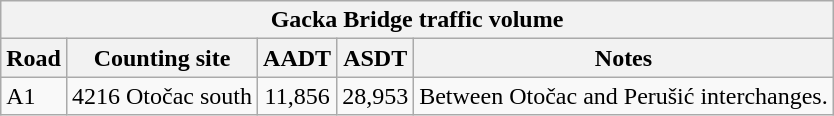<table class="wikitable">
<tr>
<td colspan=5 style="background:#f2f2f2;" align=center style=margin-top:15><strong>Gacka Bridge traffic volume</strong></td>
</tr>
<tr>
<td align=center style="background:#f2f2f2;"><strong>Road</strong></td>
<td align=center style="background:#f2f2f2;"><strong>Counting site</strong></td>
<td align=center style="background:#f2f2f2;"><strong>AADT</strong></td>
<td align=center style="background:#f2f2f2;"><strong>ASDT</strong></td>
<td align=center style="background:#f2f2f2;"><strong>Notes</strong></td>
</tr>
<tr>
<td> A1</td>
<td>4216 Otočac south</td>
<td align=center>11,856</td>
<td align=center>28,953</td>
<td>Between Otočac and Perušić interchanges.</td>
</tr>
</table>
